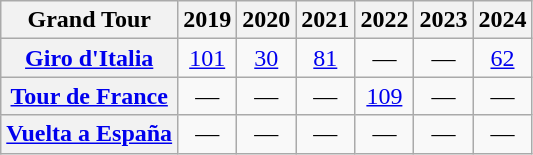<table class="wikitable plainrowheaders">
<tr>
<th>Grand Tour</th>
<th scope="col">2019</th>
<th scope="col">2020</th>
<th scope="col">2021</th>
<th scope="col">2022</th>
<th scope="col">2023</th>
<th scope="col">2024</th>
</tr>
<tr style="text-align:center;">
<th scope="row"> <a href='#'>Giro d'Italia</a></th>
<td><a href='#'>101</a></td>
<td><a href='#'>30</a></td>
<td><a href='#'>81</a></td>
<td>—</td>
<td>—</td>
<td><a href='#'>62</a></td>
</tr>
<tr style="text-align:center;">
<th scope="row"> <a href='#'>Tour de France</a></th>
<td>—</td>
<td>—</td>
<td>—</td>
<td><a href='#'>109</a></td>
<td>—</td>
<td>—</td>
</tr>
<tr style="text-align:center;">
<th scope="row"> <a href='#'>Vuelta a España</a></th>
<td>—</td>
<td>—</td>
<td>—</td>
<td>—</td>
<td>—</td>
<td>—</td>
</tr>
</table>
